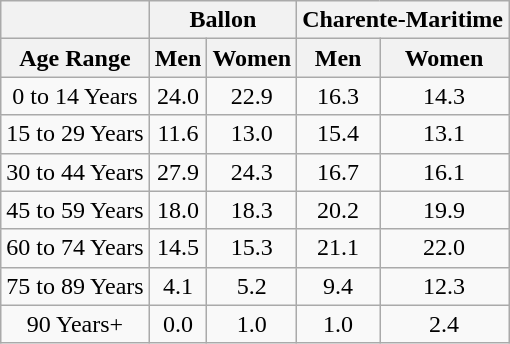<table class="wikitable" style="text-align:center;">
<tr>
<th></th>
<th colspan=2>Ballon</th>
<th colspan=2>Charente-Maritime</th>
</tr>
<tr>
<th>Age Range</th>
<th>Men</th>
<th>Women</th>
<th>Men</th>
<th>Women</th>
</tr>
<tr>
<td>0 to 14 Years</td>
<td>24.0</td>
<td>22.9</td>
<td>16.3</td>
<td>14.3</td>
</tr>
<tr>
<td>15 to 29 Years</td>
<td>11.6</td>
<td>13.0</td>
<td>15.4</td>
<td>13.1</td>
</tr>
<tr>
<td>30 to 44 Years</td>
<td>27.9</td>
<td>24.3</td>
<td>16.7</td>
<td>16.1</td>
</tr>
<tr>
<td>45 to 59 Years</td>
<td>18.0</td>
<td>18.3</td>
<td>20.2</td>
<td>19.9</td>
</tr>
<tr>
<td>60 to 74 Years</td>
<td>14.5</td>
<td>15.3</td>
<td>21.1</td>
<td>22.0</td>
</tr>
<tr>
<td>75 to 89 Years</td>
<td>4.1</td>
<td>5.2</td>
<td>9.4</td>
<td>12.3</td>
</tr>
<tr>
<td>90 Years+</td>
<td>0.0</td>
<td>1.0</td>
<td>1.0</td>
<td>2.4</td>
</tr>
</table>
